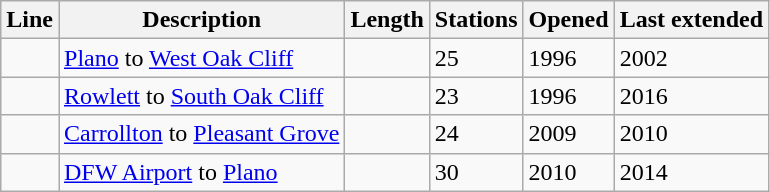<table class="wikitable sortable">
<tr>
<th>Line</th>
<th>Description</th>
<th>Length</th>
<th>Stations</th>
<th>Opened</th>
<th>Last extended</th>
</tr>
<tr>
<td></td>
<td><a href='#'>Plano</a> to <a href='#'>West Oak Cliff</a></td>
<td></td>
<td>25</td>
<td>1996</td>
<td>2002</td>
</tr>
<tr>
<td></td>
<td><a href='#'>Rowlett</a> to <a href='#'>South Oak Cliff</a></td>
<td></td>
<td>23</td>
<td>1996</td>
<td>2016</td>
</tr>
<tr>
<td></td>
<td><a href='#'>Carrollton</a> to <a href='#'>Pleasant Grove</a></td>
<td></td>
<td>24</td>
<td>2009</td>
<td>2010</td>
</tr>
<tr>
<td></td>
<td><a href='#'>DFW Airport</a> to <a href='#'>Plano</a></td>
<td></td>
<td>30</td>
<td>2010</td>
<td>2014</td>
</tr>
</table>
